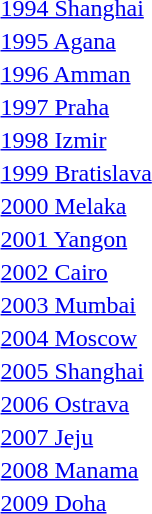<table>
<tr>
<td><a href='#'>1994 Shanghai</a></td>
<td></td>
<td></td>
<td></td>
</tr>
<tr>
<td><a href='#'>1995 Agana</a></td>
<td></td>
<td></td>
<td></td>
</tr>
<tr>
<td><a href='#'>1996 Amman</a></td>
<td></td>
<td></td>
<td></td>
</tr>
<tr>
<td><a href='#'>1997 Praha</a></td>
<td></td>
<td></td>
<td></td>
</tr>
<tr>
<td><a href='#'>1998 Izmir</a></td>
<td></td>
<td></td>
<td></td>
</tr>
<tr>
<td><a href='#'>1999 Bratislava</a></td>
<td></td>
<td></td>
<td></td>
</tr>
<tr>
<td><a href='#'>2000 Melaka</a></td>
<td></td>
<td></td>
<td></td>
</tr>
<tr>
<td><a href='#'>2001 Yangon</a></td>
<td></td>
<td></td>
<td></td>
</tr>
<tr>
<td><a href='#'>2002 Cairo</a></td>
<td></td>
<td></td>
<td></td>
</tr>
<tr>
<td><a href='#'>2003 Mumbai</a></td>
<td></td>
<td></td>
<td></td>
</tr>
<tr>
<td><a href='#'>2004 Moscow</a></td>
<td></td>
<td></td>
<td></td>
</tr>
<tr>
<td><a href='#'>2005 Shanghai</a></td>
<td></td>
<td></td>
<td></td>
</tr>
<tr>
<td><a href='#'>2006 Ostrava</a></td>
<td></td>
<td></td>
<td></td>
</tr>
<tr>
<td><a href='#'>2007 Jeju</a></td>
<td></td>
<td></td>
<td></td>
</tr>
<tr>
<td><a href='#'>2008 Manama</a></td>
<td></td>
<td></td>
<td></td>
</tr>
<tr>
<td><a href='#'>2009 Doha</a></td>
<td></td>
<td></td>
<td></td>
</tr>
</table>
